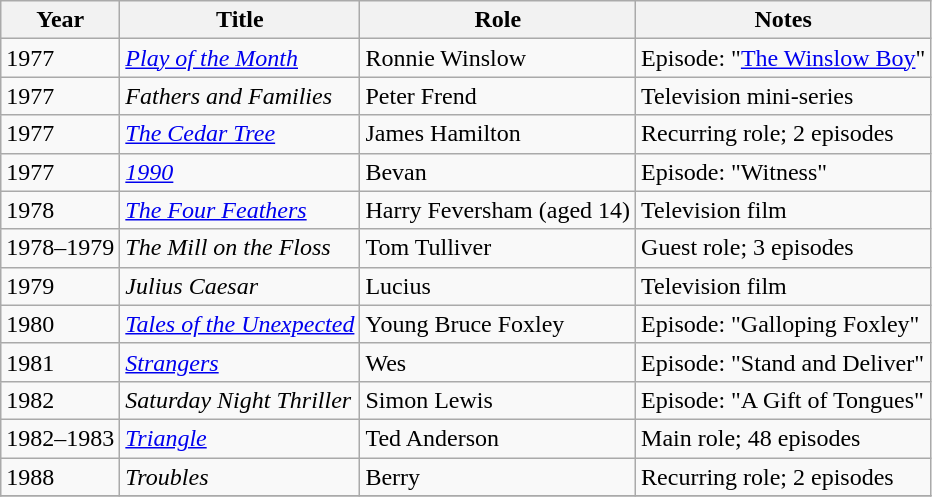<table class="wikitable sortable">
<tr>
<th>Year</th>
<th>Title</th>
<th>Role</th>
<th class="unsortable">Notes</th>
</tr>
<tr>
<td>1977</td>
<td><em><a href='#'>Play of the Month</a></em></td>
<td>Ronnie Winslow</td>
<td>Episode: "<a href='#'>The Winslow Boy</a>"</td>
</tr>
<tr>
<td>1977</td>
<td><em>Fathers and Families</em></td>
<td>Peter Frend</td>
<td>Television mini-series</td>
</tr>
<tr>
<td>1977</td>
<td><em><a href='#'>The Cedar Tree</a></em></td>
<td>James Hamilton</td>
<td>Recurring role; 2 episodes</td>
</tr>
<tr>
<td>1977</td>
<td><em><a href='#'>1990</a></em></td>
<td>Bevan</td>
<td>Episode: "Witness"</td>
</tr>
<tr>
<td>1978</td>
<td><em><a href='#'>The Four Feathers</a></em></td>
<td>Harry Feversham (aged 14)</td>
<td>Television film</td>
</tr>
<tr>
<td>1978–1979</td>
<td><em>The Mill on the Floss</em></td>
<td>Tom Tulliver</td>
<td>Guest role; 3 episodes</td>
</tr>
<tr>
<td>1979</td>
<td><em>Julius Caesar</em></td>
<td>Lucius</td>
<td>Television film</td>
</tr>
<tr>
<td>1980</td>
<td><em><a href='#'>Tales of the Unexpected</a></em></td>
<td>Young Bruce Foxley</td>
<td>Episode: "Galloping Foxley"</td>
</tr>
<tr>
<td>1981</td>
<td><em><a href='#'>Strangers</a></em></td>
<td>Wes</td>
<td>Episode: "Stand and Deliver"</td>
</tr>
<tr>
<td>1982</td>
<td><em>Saturday Night Thriller</em></td>
<td>Simon Lewis</td>
<td>Episode: "A Gift of Tongues"</td>
</tr>
<tr>
<td>1982–1983</td>
<td><em><a href='#'>Triangle</a></em></td>
<td>Ted Anderson</td>
<td>Main role; 48 episodes</td>
</tr>
<tr>
<td>1988</td>
<td><em>Troubles</em></td>
<td>Berry</td>
<td>Recurring role; 2 episodes</td>
</tr>
<tr>
</tr>
</table>
